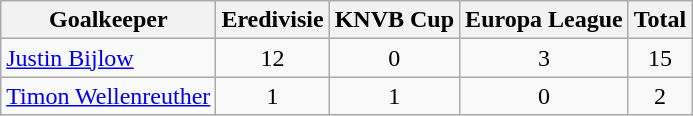<table class="wikitable sortable" style="text-align: center;">
<tr>
<th>Goalkeeper</th>
<th>Eredivisie</th>
<th>KNVB Cup</th>
<th>Europa League</th>
<th>Total</th>
</tr>
<tr>
<td align="left"> <a href='#'>Justin Bijlow</a></td>
<td>12</td>
<td>0</td>
<td>3</td>
<td>15</td>
</tr>
<tr>
<td align="left"> <a href='#'>Timon Wellenreuther</a></td>
<td>1</td>
<td>1</td>
<td>0</td>
<td>2</td>
</tr>
</table>
